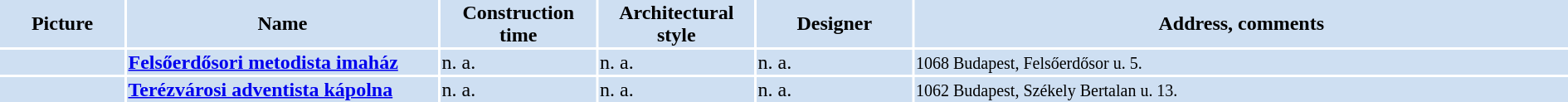<table width="100%">
<tr>
<th bgcolor="#CEDFF2" width="8%">Picture</th>
<th bgcolor="#CEDFF2" width="20%">Name</th>
<th bgcolor="#CEDFF2" width="10%">Construction time</th>
<th bgcolor="#CEDFF2" width="10%">Architectural style</th>
<th bgcolor="#CEDFF2" width="10%">Designer</th>
<th bgcolor="#CEDFF2" width="42%">Address, comments</th>
</tr>
<tr>
<td bgcolor="#CEDFF2"></td>
<td bgcolor="#CEDFF2"><strong><a href='#'>Felsőerdősori metodista imaház</a></strong></td>
<td bgcolor="#CEDFF2">n. a.</td>
<td bgcolor="#CEDFF2">n. a.</td>
<td bgcolor="#CEDFF2">n. a.</td>
<td bgcolor="#CEDFF2"><small>1068 Budapest, Felsőerdősor u. 5.</small></td>
</tr>
<tr>
<td bgcolor="#CEDFF2"></td>
<td bgcolor="#CEDFF2"><strong><a href='#'>Terézvárosi adventista kápolna</a></strong></td>
<td bgcolor="#CEDFF2">n. a.</td>
<td bgcolor="#CEDFF2">n. a.</td>
<td bgcolor="#CEDFF2">n. a.</td>
<td bgcolor="#CEDFF2"><small>1062 Budapest, Székely Bertalan u. 13.</small></td>
</tr>
</table>
